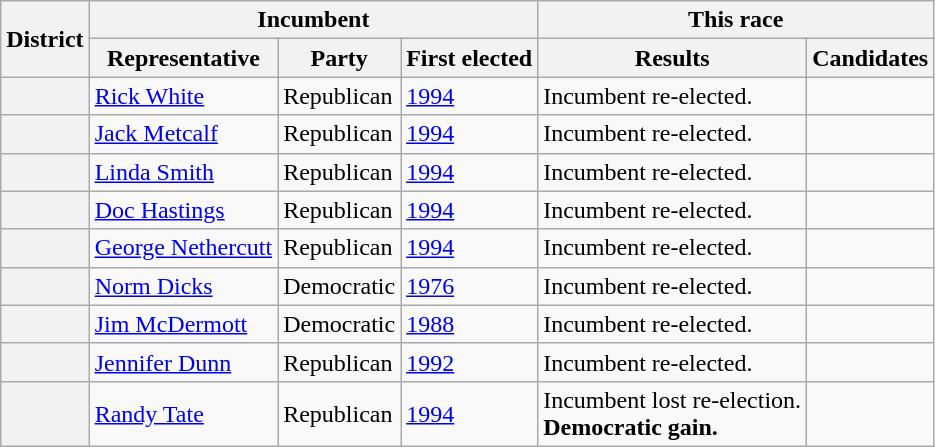<table class=wikitable>
<tr>
<th rowspan=2>District</th>
<th colspan=3>Incumbent</th>
<th colspan=2>This race</th>
</tr>
<tr>
<th>Representative</th>
<th>Party</th>
<th>First elected</th>
<th>Results</th>
<th>Candidates</th>
</tr>
<tr>
<th></th>
<td><a href='#'>Rick White</a></td>
<td>Republican</td>
<td><a href='#'>1994</a></td>
<td>Incumbent re-elected.</td>
<td nowrap></td>
</tr>
<tr>
<th></th>
<td><a href='#'>Jack Metcalf</a></td>
<td>Republican</td>
<td><a href='#'>1994</a></td>
<td>Incumbent re-elected.</td>
<td nowrap></td>
</tr>
<tr>
<th></th>
<td><a href='#'>Linda Smith</a></td>
<td>Republican</td>
<td><a href='#'>1994</a></td>
<td>Incumbent re-elected.</td>
<td nowrap></td>
</tr>
<tr>
<th></th>
<td><a href='#'>Doc Hastings</a></td>
<td>Republican</td>
<td><a href='#'>1994</a></td>
<td>Incumbent re-elected.</td>
<td nowrap></td>
</tr>
<tr>
<th></th>
<td><a href='#'>George Nethercutt</a></td>
<td>Republican</td>
<td><a href='#'>1994</a></td>
<td>Incumbent re-elected.</td>
<td nowrap></td>
</tr>
<tr>
<th></th>
<td><a href='#'>Norm Dicks</a></td>
<td>Democratic</td>
<td><a href='#'>1976</a></td>
<td>Incumbent re-elected.</td>
<td nowrap></td>
</tr>
<tr>
<th></th>
<td><a href='#'>Jim McDermott</a></td>
<td>Democratic</td>
<td><a href='#'>1988</a></td>
<td>Incumbent re-elected.</td>
<td nowrap></td>
</tr>
<tr>
<th></th>
<td><a href='#'>Jennifer Dunn</a></td>
<td>Republican</td>
<td><a href='#'>1992</a></td>
<td>Incumbent re-elected.</td>
<td nowrap></td>
</tr>
<tr>
<th></th>
<td><a href='#'>Randy Tate</a></td>
<td>Republican</td>
<td><a href='#'>1994</a></td>
<td>Incumbent lost re-election.<br><strong>Democratic gain.</strong></td>
<td nowrap></td>
</tr>
</table>
